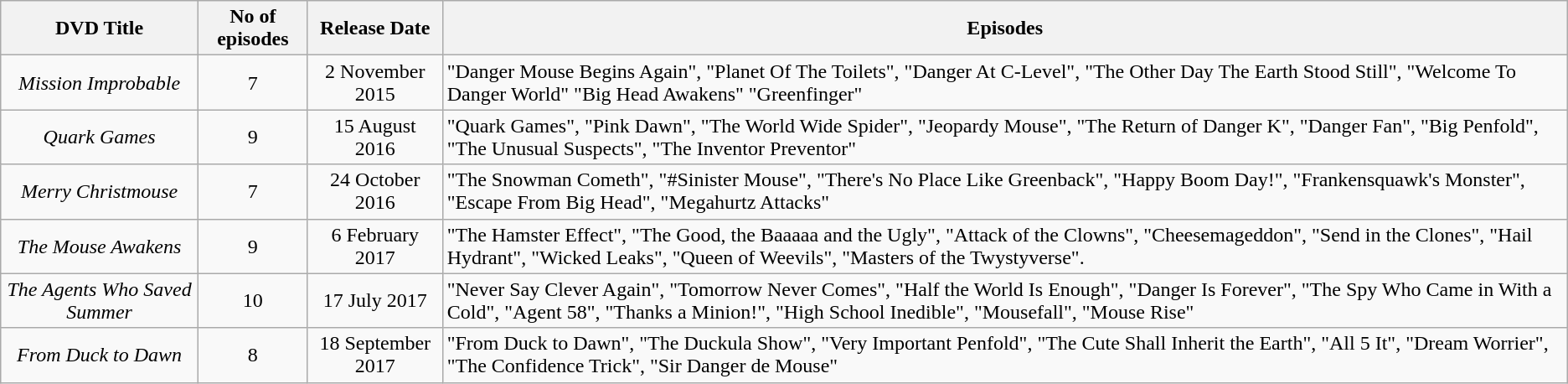<table class="wikitable">
<tr>
<th>DVD Title</th>
<th>No of episodes</th>
<th>Release Date</th>
<th>Episodes</th>
</tr>
<tr>
<td style="text-align:center;"><em>Mission Improbable</em></td>
<td style="text-align:center;">7</td>
<td style="text-align:center;">2 November 2015</td>
<td>"Danger Mouse Begins Again", "Planet Of The Toilets", "Danger At C-Level", "The Other Day The Earth Stood Still", "Welcome To Danger World" "Big Head Awakens" "Greenfinger"</td>
</tr>
<tr>
<td style="text-align:center;"><em>Quark Games</em></td>
<td style="text-align:center;">9</td>
<td style="text-align:center;">15 August 2016</td>
<td>"Quark Games", "Pink Dawn", "The World Wide Spider", "Jeopardy Mouse", "The Return of Danger K", "Danger Fan", "Big Penfold", "The Unusual Suspects", "The Inventor Preventor"</td>
</tr>
<tr>
<td style="text-align:center;"><em>Merry Christmouse</em></td>
<td style="text-align:center;">7</td>
<td style="text-align:center;">24 October 2016</td>
<td>"The Snowman Cometh", "#Sinister Mouse", "There's No Place Like Greenback", "Happy Boom Day!", "Frankensquawk's Monster", "Escape From Big Head", "Megahurtz Attacks"</td>
</tr>
<tr>
<td style="text-align:center;"><em>The Mouse Awakens</em></td>
<td style="text-align:center;">9</td>
<td style="text-align:center;">6 February 2017</td>
<td>"The Hamster Effect", "The Good, the Baaaaa and the Ugly", "Attack of the Clowns", "Cheesemageddon", "Send in the Clones", "Hail Hydrant", "Wicked Leaks", "Queen of Weevils", "Masters of the Twystyverse".</td>
</tr>
<tr>
<td style="text-align:center;"><em>The Agents Who Saved Summer</em></td>
<td style="text-align:center;">10</td>
<td style="text-align:center;">17 July 2017</td>
<td>"Never Say Clever Again", "Tomorrow Never Comes", "Half the World Is Enough", "Danger Is Forever", "The Spy Who Came in With a Cold", "Agent 58", "Thanks a Minion!", "High School Inedible", "Mousefall", "Mouse Rise"</td>
</tr>
<tr>
<td style="text-align:center;"><em>From Duck to Dawn</em></td>
<td style="text-align:center;">8</td>
<td style="text-align:center;">18 September 2017</td>
<td>"From Duck to Dawn", "The Duckula Show", "Very Important Penfold", "The Cute Shall Inherit the Earth", "All 5 It", "Dream Worrier", "The Confidence Trick", "Sir Danger de Mouse"</td>
</tr>
</table>
